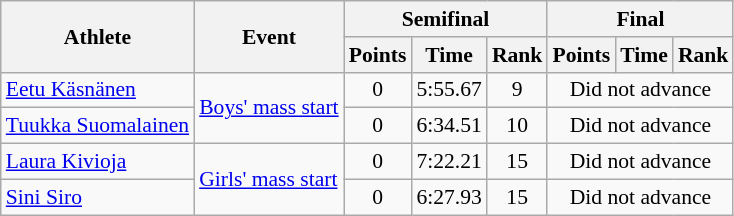<table class="wikitable" style="font-size:90%">
<tr>
<th rowspan=2>Athlete</th>
<th rowspan=2>Event</th>
<th colspan=3>Semifinal</th>
<th colspan=3>Final</th>
</tr>
<tr>
<th>Points</th>
<th>Time</th>
<th>Rank</th>
<th>Points</th>
<th>Time</th>
<th>Rank</th>
</tr>
<tr align=center>
<td align=left><a href='#'>Eetu Käsnänen</a></td>
<td align=left rowspan=2><a href='#'>Boys' mass start</a></td>
<td>0</td>
<td>5:55.67</td>
<td>9</td>
<td colspan=3>Did not advance</td>
</tr>
<tr align=center>
<td align=left><a href='#'>Tuukka Suomalainen</a></td>
<td>0</td>
<td>6:34.51</td>
<td>10</td>
<td colspan=3>Did not advance</td>
</tr>
<tr align=center>
<td align=left><a href='#'>Laura Kivioja</a></td>
<td align=left rowspan=2><a href='#'>Girls' mass start</a></td>
<td>0</td>
<td>7:22.21</td>
<td>15</td>
<td colspan=3>Did not advance</td>
</tr>
<tr align=center>
<td align=left><a href='#'>Sini Siro</a></td>
<td>0</td>
<td>6:27.93</td>
<td>15</td>
<td colspan=3>Did not advance</td>
</tr>
</table>
